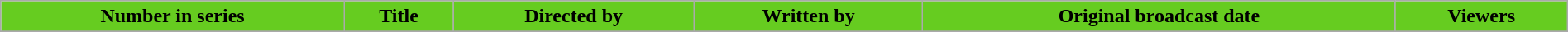<table class="wikitable plainrowheaders" style="width:100%; margin:auto;">
<tr>
<th style="background-color: #66CC20; color: #000000;">Number in series</th>
<th style="background-color: #66CC20; color: #000000;">Title</th>
<th style="background-color: #66CC20; color: #000000;">Directed by</th>
<th style="background-color: #66CC20; color: #000000;">Written by</th>
<th style="background-color: #66CC20; color: #000000;">Original broadcast date</th>
<th style="background-color: #66CC20; color: #000000;">Viewers</th>
</tr>
<tr>
</tr>
</table>
